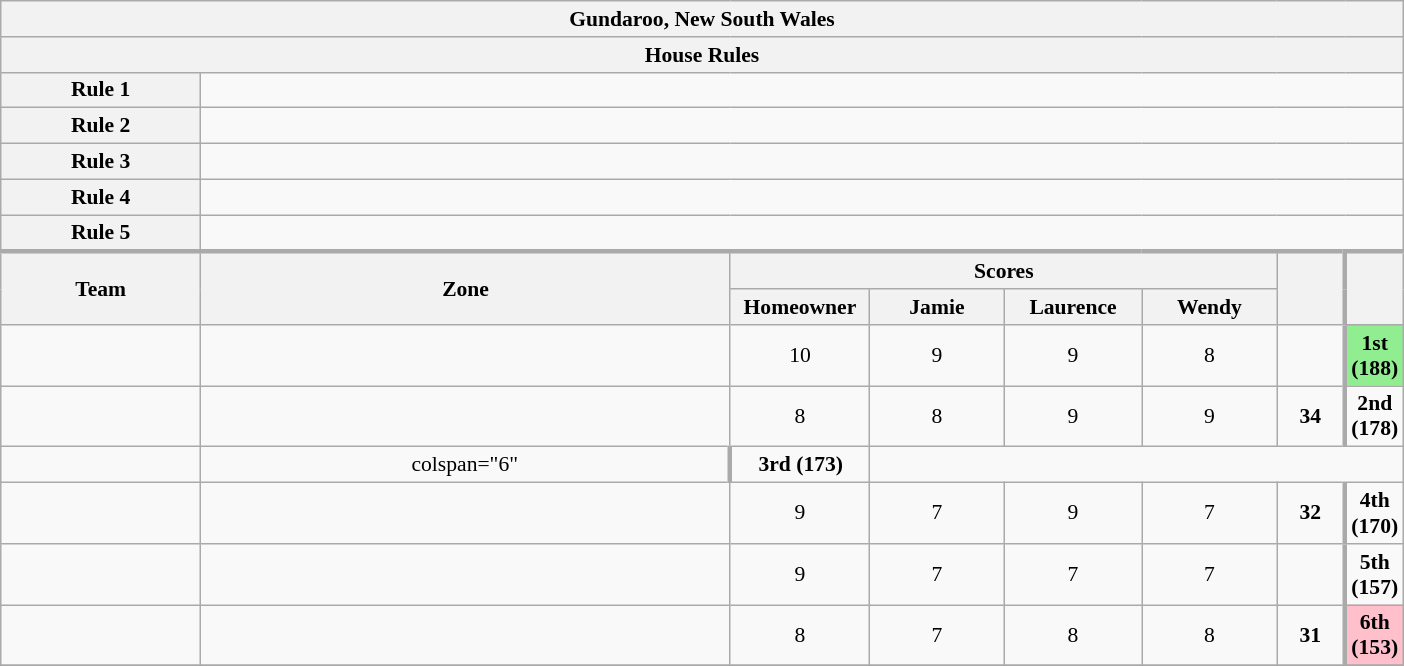<table class="wikitable plainrowheaders" style="text-align:center; font-size:90%; width:65em;">
<tr>
<th colspan="8" >Gundaroo, New South Wales</th>
</tr>
<tr>
<th colspan="8">House Rules</th>
</tr>
<tr>
<th>Rule 1</th>
<td colspan="8"></td>
</tr>
<tr>
<th>Rule 2</th>
<td colspan="8"></td>
</tr>
<tr>
<th>Rule 3</th>
<td colspan="8"></td>
</tr>
<tr>
<th>Rule 4</th>
<td colspan="8"></td>
</tr>
<tr>
<th>Rule 5</th>
<td colspan="8"></td>
</tr>
<tr style="border-top:3px solid #aaa;">
<th rowspan="2">Team</th>
<th rowspan="2" style="width:40%;">Zone</th>
<th colspan="4" style="width:40%;">Scores</th>
<th rowspan="2" style="width:10%;"></th>
<th rowspan="2" style="width:10%; border-left:3px solid #aaa;"></th>
</tr>
<tr>
<th style="width:10%;">Homeowner</th>
<th style="width:10%;">Jamie</th>
<th style="width:10%;">Laurence</th>
<th style="width:10%;">Wendy</th>
</tr>
<tr>
<td style="width:15%;"></td>
<td></td>
<td>10</td>
<td>9</td>
<td>9</td>
<td>8</td>
<td></td>
<td style="border-left:3px solid #aaa;" bgcolor="lightgreen"><strong>1st (188)</strong></td>
</tr>
<tr>
<td style="width:15%;"></td>
<td></td>
<td>8</td>
<td>8</td>
<td>9</td>
<td>9</td>
<td><strong>34</strong></td>
<td style="border-left:3px solid #aaa;"><strong>2nd (178)</strong></td>
</tr>
<tr>
<td style="width:15%;"></td>
<td>colspan="6" </td>
<td style="border-left:3px solid #aaa;"><strong>3rd (173)</strong></td>
</tr>
<tr>
<td style="width:15%;"></td>
<td></td>
<td>9</td>
<td>7</td>
<td>9</td>
<td>7</td>
<td><strong>32</strong></td>
<td style="border-left:3px solid #aaa;"><strong>4th (170)</strong></td>
</tr>
<tr>
<td style="width:15%;"></td>
<td></td>
<td>9</td>
<td>7</td>
<td>7</td>
<td>7</td>
<td></td>
<td style="border-left:3px solid #aaa;"><strong>5th (157)</strong></td>
</tr>
<tr>
<td style="width:15%;"></td>
<td></td>
<td>8</td>
<td>7</td>
<td>8</td>
<td>8</td>
<td><strong>31</strong></td>
<td style="border-left:3px solid #aaa;" bgcolor="pink"><strong>6th (153)</strong></td>
</tr>
<tr>
</tr>
</table>
